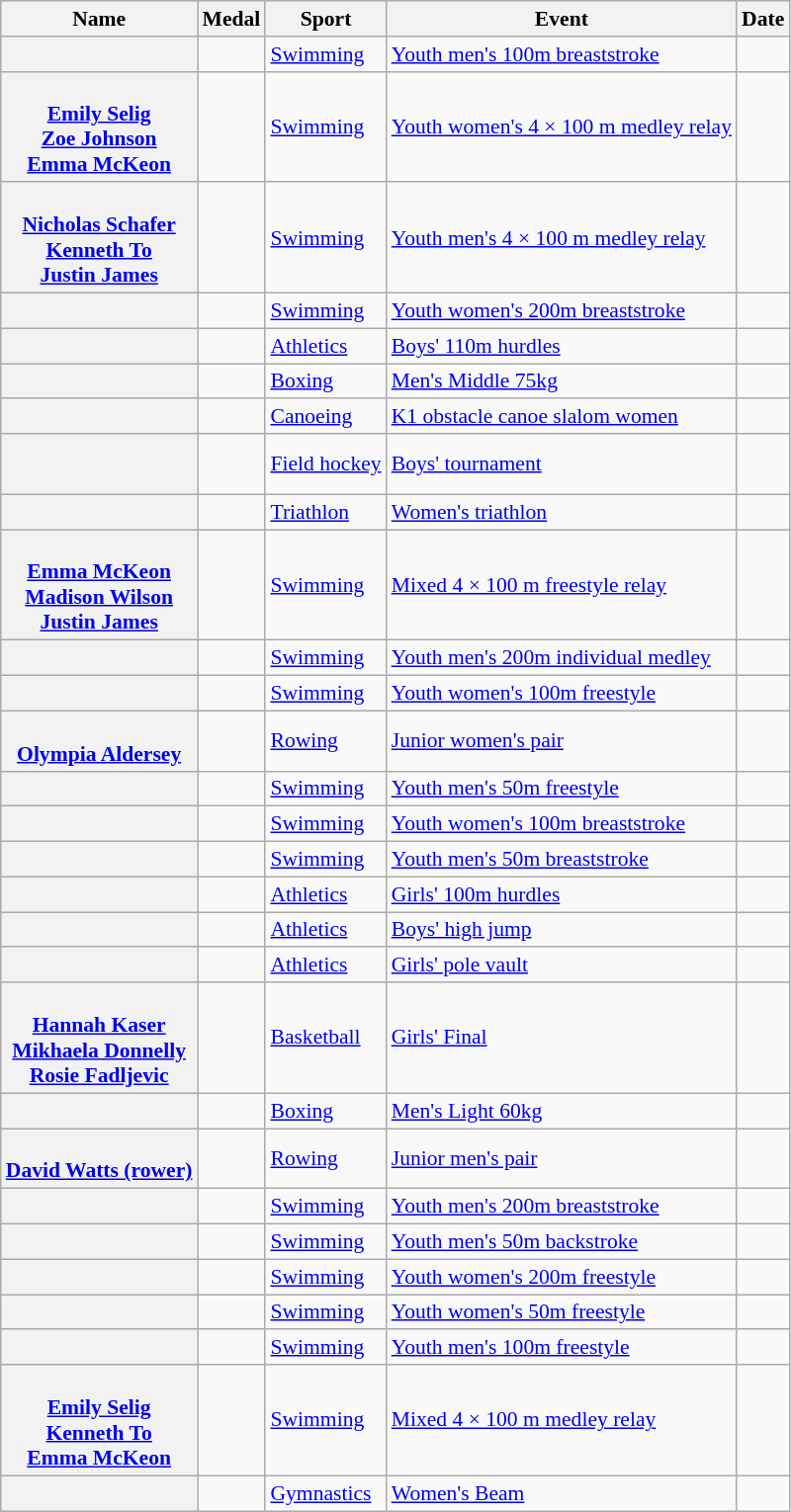<table class="wikitable plainrowheaders sortable" style="font-size:90%">
<tr>
<th scope="col">Name</th>
<th scope="col">Medal</th>
<th scope="col">Sport</th>
<th scope="col">Event</th>
<th scope="col">Date</th>
</tr>
<tr>
<th scope="row"></th>
<td></td>
<td><a href='#'>Swimming</a></td>
<td><a href='#'>Youth men's 100m breaststroke</a></td>
<td></td>
</tr>
<tr>
<th scope="row"><br><a href='#'>Emily Selig</a><br><a href='#'>Zoe Johnson</a><br><a href='#'>Emma McKeon</a></th>
<td></td>
<td><a href='#'>Swimming</a></td>
<td><a href='#'>Youth women's 4 × 100 m medley relay</a></td>
<td></td>
</tr>
<tr>
<th scope="row"><br><a href='#'>Nicholas Schafer</a><br><a href='#'>Kenneth To</a><br><a href='#'>Justin James</a></th>
<td></td>
<td><a href='#'>Swimming</a></td>
<td><a href='#'>Youth men's 4 × 100 m medley relay</a></td>
<td></td>
</tr>
<tr>
<th scope="row"></th>
<td></td>
<td><a href='#'>Swimming</a></td>
<td><a href='#'>Youth women's 200m breaststroke</a></td>
<td></td>
</tr>
<tr>
<th scope="row"></th>
<td></td>
<td><a href='#'>Athletics</a></td>
<td><a href='#'>Boys' 110m hurdles</a></td>
<td></td>
</tr>
<tr>
<th scope="row"></th>
<td></td>
<td><a href='#'>Boxing</a></td>
<td><a href='#'>Men's Middle 75kg</a></td>
<td></td>
</tr>
<tr>
<th scope="row"></th>
<td></td>
<td><a href='#'>Canoeing</a></td>
<td><a href='#'>K1 obstacle canoe slalom women</a></td>
<td></td>
</tr>
<tr>
<th scope="row"><br><br>


</th>
<td></td>
<td><a href='#'>Field hockey</a></td>
<td><a href='#'>Boys' tournament</a></td>
<td></td>
</tr>
<tr>
<th scope="row"></th>
<td></td>
<td><a href='#'>Triathlon</a></td>
<td><a href='#'>Women's triathlon</a></td>
<td></td>
</tr>
<tr>
<th scope="row"><br><a href='#'>Emma McKeon</a><br><a href='#'>Madison Wilson</a><br><a href='#'>Justin James</a></th>
<td></td>
<td><a href='#'>Swimming</a></td>
<td><a href='#'>Mixed 4 × 100 m freestyle relay</a></td>
<td></td>
</tr>
<tr>
<th scope="row"></th>
<td></td>
<td><a href='#'>Swimming</a></td>
<td><a href='#'>Youth men's 200m individual medley</a></td>
<td></td>
</tr>
<tr>
<th scope="row"></th>
<td></td>
<td><a href='#'>Swimming</a></td>
<td><a href='#'>Youth women's 100m freestyle</a></td>
<td></td>
</tr>
<tr>
<th scope="row"><br><a href='#'>Olympia Aldersey</a></th>
<td></td>
<td><a href='#'>Rowing</a></td>
<td><a href='#'>Junior women's pair</a></td>
<td></td>
</tr>
<tr>
<th scope="row"></th>
<td></td>
<td><a href='#'>Swimming</a></td>
<td><a href='#'>Youth men's 50m freestyle</a></td>
<td></td>
</tr>
<tr>
<th scope="row"></th>
<td></td>
<td><a href='#'>Swimming</a></td>
<td><a href='#'>Youth women's 100m breaststroke</a></td>
<td></td>
</tr>
<tr>
<th scope="row"></th>
<td></td>
<td><a href='#'>Swimming</a></td>
<td><a href='#'>Youth men's 50m breaststroke</a></td>
<td></td>
</tr>
<tr>
<th scope="row"></th>
<td></td>
<td><a href='#'>Athletics</a></td>
<td><a href='#'>Girls' 100m hurdles</a></td>
<td></td>
</tr>
<tr>
<th scope="row"></th>
<td></td>
<td><a href='#'>Athletics</a></td>
<td><a href='#'>Boys' high jump</a></td>
<td></td>
</tr>
<tr>
<th scope="row"></th>
<td></td>
<td><a href='#'>Athletics</a></td>
<td><a href='#'>Girls' pole vault</a></td>
<td></td>
</tr>
<tr>
<th scope="row"><br><a href='#'>Hannah Kaser</a><br><a href='#'>Mikhaela Donnelly</a><br><a href='#'>Rosie Fadljevic</a></th>
<td></td>
<td><a href='#'>Basketball</a></td>
<td><a href='#'>Girls' Final</a></td>
<td></td>
</tr>
<tr>
<th scope="row"></th>
<td></td>
<td><a href='#'>Boxing</a></td>
<td><a href='#'>Men's Light 60kg</a></td>
<td></td>
</tr>
<tr>
<th scope="row"><br><a href='#'>David Watts (rower)</a></th>
<td></td>
<td><a href='#'>Rowing</a></td>
<td><a href='#'>Junior men's pair</a></td>
<td></td>
</tr>
<tr>
<th scope="row"></th>
<td></td>
<td><a href='#'>Swimming</a></td>
<td><a href='#'>Youth men's 200m breaststroke</a></td>
<td></td>
</tr>
<tr>
<th scope="row"></th>
<td></td>
<td><a href='#'>Swimming</a></td>
<td><a href='#'>Youth men's 50m backstroke</a></td>
<td></td>
</tr>
<tr>
<th scope="row"></th>
<td></td>
<td><a href='#'>Swimming</a></td>
<td><a href='#'>Youth women's 200m freestyle</a></td>
<td></td>
</tr>
<tr>
<th scope="row"></th>
<td></td>
<td><a href='#'>Swimming</a></td>
<td><a href='#'>Youth women's 50m freestyle</a></td>
<td></td>
</tr>
<tr>
<th scope="row"></th>
<td></td>
<td><a href='#'>Swimming</a></td>
<td><a href='#'>Youth men's 100m freestyle</a></td>
<td></td>
</tr>
<tr>
<th scope="row"><br><a href='#'>Emily Selig</a><br><a href='#'>Kenneth To</a><br><a href='#'>Emma McKeon</a></th>
<td></td>
<td><a href='#'>Swimming</a></td>
<td><a href='#'>Mixed 4 × 100 m medley relay</a></td>
<td></td>
</tr>
<tr>
<th scope="row"></th>
<td></td>
<td><a href='#'>Gymnastics</a></td>
<td><a href='#'>Women's Beam</a></td>
<td></td>
</tr>
</table>
